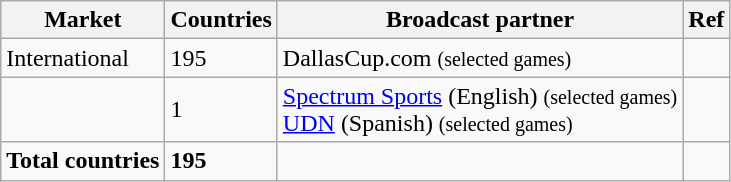<table class="wikitable">
<tr>
<th>Market</th>
<th>Countries</th>
<th>Broadcast partner</th>
<th>Ref</th>
</tr>
<tr>
<td>International</td>
<td>195</td>
<td>DallasCup.com <small>(selected games)</small></td>
<td></td>
</tr>
<tr>
<td></td>
<td>1</td>
<td><a href='#'>Spectrum Sports</a> (English) <small>(selected games)</small> <br><a href='#'>UDN</a> (Spanish) <small>(selected games)</small></td>
<td></td>
</tr>
<tr>
<td><strong>Total countries</strong></td>
<td><strong>195</strong></td>
<td></td>
<td></td>
</tr>
</table>
